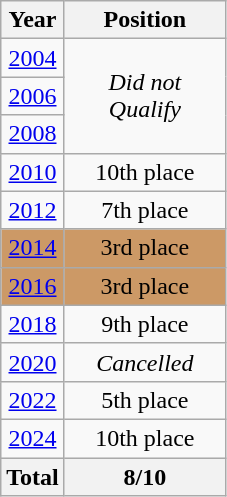<table class="wikitable" style="text-align: center;">
<tr>
<th>Year</th>
<th width="100">Position</th>
</tr>
<tr>
<td> <a href='#'>2004</a></td>
<td colspan="2" rowspan=3><em>Did not Qualify</em></td>
</tr>
<tr>
<td> <a href='#'>2006</a></td>
</tr>
<tr>
<td> <a href='#'>2008</a></td>
</tr>
<tr>
<td> <a href='#'>2010</a></td>
<td>10th place</td>
</tr>
<tr>
<td> <a href='#'>2012</a></td>
<td>7th place</td>
</tr>
<tr bgcolor=cc9966>
<td> <a href='#'>2014</a></td>
<td>3rd place</td>
</tr>
<tr bgcolor=cc9966>
<td> <a href='#'>2016</a></td>
<td>3rd place</td>
</tr>
<tr>
<td> <a href='#'>2018</a></td>
<td>9th place</td>
</tr>
<tr>
<td> <a href='#'>2020</a></td>
<td><em>Cancelled</em></td>
</tr>
<tr>
<td> <a href='#'>2022</a></td>
<td>5th place</td>
</tr>
<tr>
<td> <a href='#'>2024</a></td>
<td>10th place</td>
</tr>
<tr>
<th>Total</th>
<th>8/10</th>
</tr>
</table>
